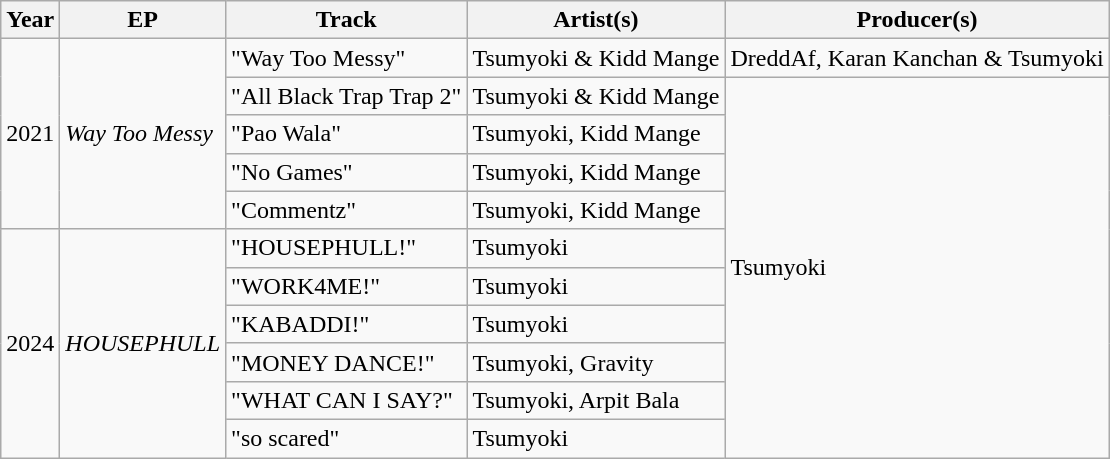<table class="wikitable">
<tr>
<th>Year</th>
<th>EP</th>
<th>Track</th>
<th>Artist(s)</th>
<th>Producer(s)</th>
</tr>
<tr>
<td rowspan="5">2021</td>
<td rowspan="5"><em>Way Too Messy</em></td>
<td>"Way Too Messy"</td>
<td>Tsumyoki & Kidd Mange</td>
<td>DreddAf, Karan Kanchan & Tsumyoki</td>
</tr>
<tr>
<td>"All Black Trap Trap 2"</td>
<td>Tsumyoki & Kidd Mange</td>
<td rowspan="10">Tsumyoki</td>
</tr>
<tr>
<td>"Pao Wala"</td>
<td>Tsumyoki, Kidd Mange</td>
</tr>
<tr>
<td>"No Games"</td>
<td>Tsumyoki, Kidd Mange</td>
</tr>
<tr>
<td>"Commentz"</td>
<td>Tsumyoki, Kidd Mange</td>
</tr>
<tr>
<td rowspan="6">2024</td>
<td rowspan="6"><em>HOUSEPHULL</em></td>
<td>"HOUSEPHULL!"</td>
<td>Tsumyoki</td>
</tr>
<tr>
<td>"WORK4ME!"</td>
<td>Tsumyoki</td>
</tr>
<tr>
<td>"KABADDI!"</td>
<td>Tsumyoki</td>
</tr>
<tr>
<td>"MONEY DANCE!"</td>
<td>Tsumyoki, Gravity</td>
</tr>
<tr>
<td>"WHAT CAN I SAY?"</td>
<td>Tsumyoki, Arpit Bala</td>
</tr>
<tr>
<td>"so scared"</td>
<td>Tsumyoki</td>
</tr>
</table>
